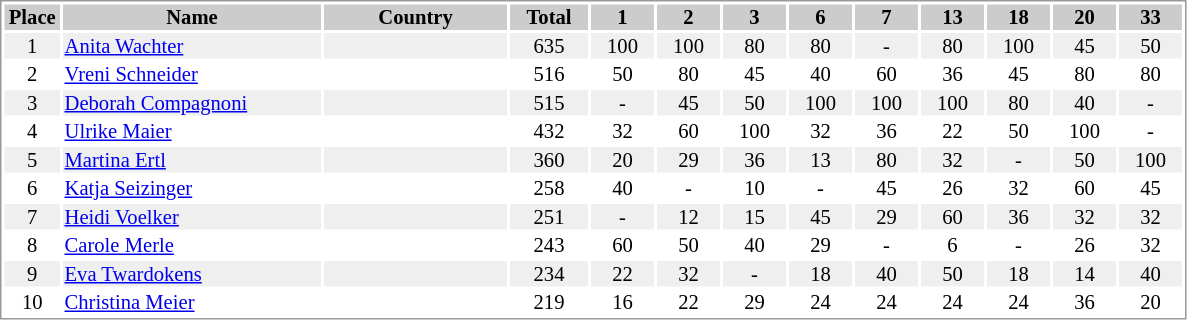<table border="0" style="border: 1px solid #999; background-color:#FFFFFF; text-align:center; font-size:86%; line-height:15px;">
<tr align="center" bgcolor="#CCCCCC">
<th width=35>Place</th>
<th width=170>Name</th>
<th width=120>Country</th>
<th width=50>Total</th>
<th width=40>1</th>
<th width=40>2</th>
<th width=40>3</th>
<th width=40>6</th>
<th width=40>7</th>
<th width=40>13</th>
<th width=40>18</th>
<th width=40>20</th>
<th width=40>33</th>
</tr>
<tr bgcolor="#EFEFEF">
<td>1</td>
<td align="left"><a href='#'>Anita Wachter</a></td>
<td align="left"></td>
<td>635</td>
<td>100</td>
<td>100</td>
<td>80</td>
<td>80</td>
<td>-</td>
<td>80</td>
<td>100</td>
<td>45</td>
<td>50</td>
</tr>
<tr>
<td>2</td>
<td align="left"><a href='#'>Vreni Schneider</a></td>
<td align="left"></td>
<td>516</td>
<td>50</td>
<td>80</td>
<td>45</td>
<td>40</td>
<td>60</td>
<td>36</td>
<td>45</td>
<td>80</td>
<td>80</td>
</tr>
<tr bgcolor="#EFEFEF">
<td>3</td>
<td align="left"><a href='#'>Deborah Compagnoni</a></td>
<td align="left"></td>
<td>515</td>
<td>-</td>
<td>45</td>
<td>50</td>
<td>100</td>
<td>100</td>
<td>100</td>
<td>80</td>
<td>40</td>
<td>-</td>
</tr>
<tr>
<td>4</td>
<td align="left"><a href='#'>Ulrike Maier</a></td>
<td align="left"></td>
<td>432</td>
<td>32</td>
<td>60</td>
<td>100</td>
<td>32</td>
<td>36</td>
<td>22</td>
<td>50</td>
<td>100</td>
<td>-</td>
</tr>
<tr bgcolor="#EFEFEF">
<td>5</td>
<td align="left"><a href='#'>Martina Ertl</a></td>
<td align="left"></td>
<td>360</td>
<td>20</td>
<td>29</td>
<td>36</td>
<td>13</td>
<td>80</td>
<td>32</td>
<td>-</td>
<td>50</td>
<td>100</td>
</tr>
<tr>
<td>6</td>
<td align="left"><a href='#'>Katja Seizinger</a></td>
<td align="left"></td>
<td>258</td>
<td>40</td>
<td>-</td>
<td>10</td>
<td>-</td>
<td>45</td>
<td>26</td>
<td>32</td>
<td>60</td>
<td>45</td>
</tr>
<tr bgcolor="#EFEFEF">
<td>7</td>
<td align="left"><a href='#'>Heidi Voelker</a></td>
<td align="left"></td>
<td>251</td>
<td>-</td>
<td>12</td>
<td>15</td>
<td>45</td>
<td>29</td>
<td>60</td>
<td>36</td>
<td>32</td>
<td>32</td>
</tr>
<tr>
<td>8</td>
<td align="left"><a href='#'>Carole Merle</a></td>
<td align="left"></td>
<td>243</td>
<td>60</td>
<td>50</td>
<td>40</td>
<td>29</td>
<td>-</td>
<td>6</td>
<td>-</td>
<td>26</td>
<td>32</td>
</tr>
<tr bgcolor="#EFEFEF">
<td>9</td>
<td align="left"><a href='#'>Eva Twardokens</a></td>
<td align="left"></td>
<td>234</td>
<td>22</td>
<td>32</td>
<td>-</td>
<td>18</td>
<td>40</td>
<td>50</td>
<td>18</td>
<td>14</td>
<td>40</td>
</tr>
<tr>
<td>10</td>
<td align="left"><a href='#'>Christina Meier</a></td>
<td align="left"></td>
<td>219</td>
<td>16</td>
<td>22</td>
<td>29</td>
<td>24</td>
<td>24</td>
<td>24</td>
<td>24</td>
<td>36</td>
<td>20</td>
</tr>
</table>
